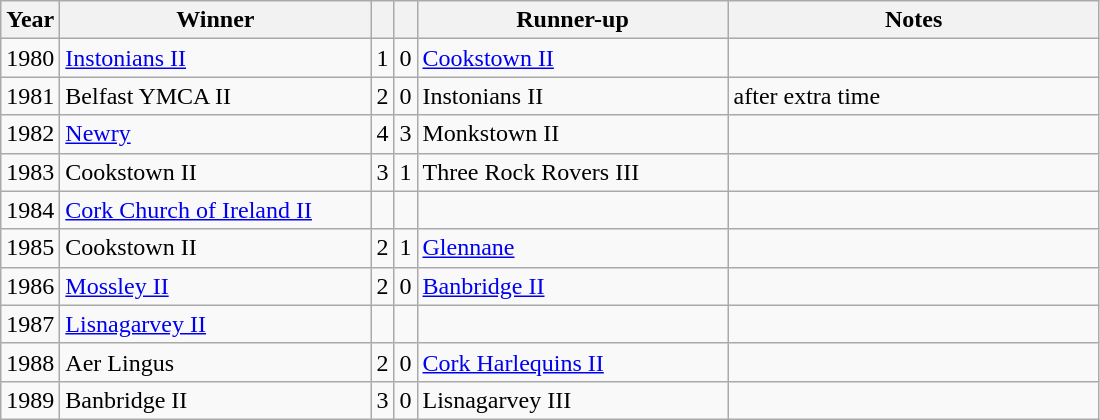<table class="wikitable">
<tr>
<th>Year</th>
<th>Winner</th>
<th></th>
<th></th>
<th>Runner-up</th>
<th>Notes</th>
</tr>
<tr>
<td align="center">1980</td>
<td width=200><a href='#'>Instonians II</a></td>
<td align="center">1</td>
<td align="center">0</td>
<td width=200><a href='#'>Cookstown II</a></td>
<td width=240></td>
</tr>
<tr>
<td align="center">1981</td>
<td>Belfast YMCA II</td>
<td align="center">2</td>
<td align="center">0</td>
<td>Instonians II</td>
<td>after extra time</td>
</tr>
<tr>
<td align="center">1982</td>
<td><a href='#'>Newry</a></td>
<td align="center">4</td>
<td align="center">3</td>
<td>Monkstown II</td>
<td></td>
</tr>
<tr>
<td align="center">1983</td>
<td>Cookstown II</td>
<td align="center">3</td>
<td align="center">1</td>
<td>Three Rock Rovers III</td>
<td></td>
</tr>
<tr>
<td align="center">1984</td>
<td><a href='#'>Cork Church of Ireland II</a></td>
<td align="center"></td>
<td align="center"></td>
<td></td>
<td></td>
</tr>
<tr>
<td align="center">1985</td>
<td>Cookstown II</td>
<td align="center">2</td>
<td align="center">1</td>
<td><a href='#'>Glennane</a></td>
<td></td>
</tr>
<tr>
<td align="center">1986</td>
<td><a href='#'>Mossley II</a></td>
<td align="center">2</td>
<td align="center">0</td>
<td><a href='#'>Banbridge II</a></td>
<td></td>
</tr>
<tr>
<td align="center">1987</td>
<td><a href='#'>Lisnagarvey II</a></td>
<td align="center"></td>
<td align="center"></td>
<td></td>
<td></td>
</tr>
<tr>
<td align="center">1988</td>
<td>Aer Lingus</td>
<td align="center">2</td>
<td align="center">0</td>
<td><a href='#'>Cork Harlequins II</a></td>
<td></td>
</tr>
<tr>
<td align="center">1989</td>
<td>Banbridge II</td>
<td align="center">3</td>
<td align="center">0</td>
<td>Lisnagarvey III</td>
<td></td>
</tr>
</table>
